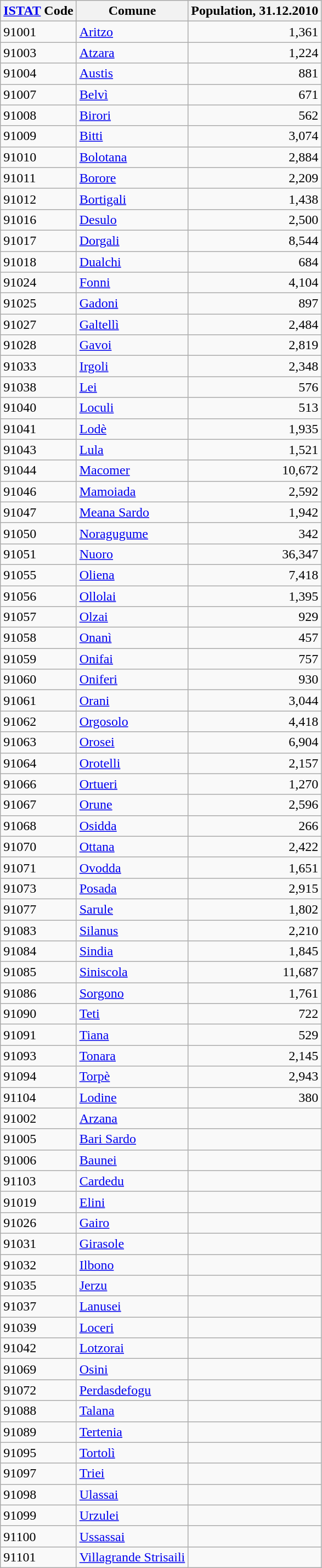<table class="wikitable sortable">
<tr>
<th><a href='#'>ISTAT</a> Code</th>
<th>Comune</th>
<th>Population, 31.12.2010</th>
</tr>
<tr>
<td>91001</td>
<td><a href='#'>Aritzo</a></td>
<td align="right">1,361</td>
</tr>
<tr>
<td>91003</td>
<td><a href='#'>Atzara</a></td>
<td align="right">1,224</td>
</tr>
<tr>
<td>91004</td>
<td><a href='#'>Austis</a></td>
<td align="right">881</td>
</tr>
<tr>
<td>91007</td>
<td><a href='#'>Belvì</a></td>
<td align="right">671</td>
</tr>
<tr>
<td>91008</td>
<td><a href='#'>Birori</a></td>
<td align="right">562</td>
</tr>
<tr>
<td>91009</td>
<td><a href='#'>Bitti</a></td>
<td align="right">3,074</td>
</tr>
<tr>
<td>91010</td>
<td><a href='#'>Bolotana</a></td>
<td align="right">2,884</td>
</tr>
<tr>
<td>91011</td>
<td><a href='#'>Borore</a></td>
<td align="right">2,209</td>
</tr>
<tr>
<td>91012</td>
<td><a href='#'>Bortigali</a></td>
<td align="right">1,438</td>
</tr>
<tr>
<td>91016</td>
<td><a href='#'>Desulo</a></td>
<td align="right">2,500</td>
</tr>
<tr>
<td>91017</td>
<td><a href='#'>Dorgali</a></td>
<td align="right">8,544</td>
</tr>
<tr>
<td>91018</td>
<td><a href='#'>Dualchi</a></td>
<td align="right">684</td>
</tr>
<tr>
<td>91024</td>
<td><a href='#'>Fonni</a></td>
<td align="right">4,104</td>
</tr>
<tr>
<td>91025</td>
<td><a href='#'>Gadoni</a></td>
<td align="right">897</td>
</tr>
<tr>
<td>91027</td>
<td><a href='#'>Galtellì</a></td>
<td align="right">2,484</td>
</tr>
<tr>
<td>91028</td>
<td><a href='#'>Gavoi</a></td>
<td align="right">2,819</td>
</tr>
<tr>
<td>91033</td>
<td><a href='#'>Irgoli</a></td>
<td align="right">2,348</td>
</tr>
<tr>
<td>91038</td>
<td><a href='#'>Lei</a></td>
<td align="right">576</td>
</tr>
<tr>
<td>91040</td>
<td><a href='#'>Loculi</a></td>
<td align="right">513</td>
</tr>
<tr>
<td>91041</td>
<td><a href='#'>Lodè</a></td>
<td align="right">1,935</td>
</tr>
<tr>
<td>91043</td>
<td><a href='#'>Lula</a></td>
<td align="right">1,521</td>
</tr>
<tr>
<td>91044</td>
<td><a href='#'>Macomer</a></td>
<td align="right">10,672</td>
</tr>
<tr>
<td>91046</td>
<td><a href='#'>Mamoiada</a></td>
<td align="right">2,592</td>
</tr>
<tr>
<td>91047</td>
<td><a href='#'>Meana Sardo</a></td>
<td align="right">1,942</td>
</tr>
<tr>
<td>91050</td>
<td><a href='#'>Noragugume</a></td>
<td align="right">342</td>
</tr>
<tr>
<td>91051</td>
<td><a href='#'>Nuoro</a></td>
<td align="right">36,347</td>
</tr>
<tr>
<td>91055</td>
<td><a href='#'>Oliena</a></td>
<td align="right">7,418</td>
</tr>
<tr>
<td>91056</td>
<td><a href='#'>Ollolai</a></td>
<td align="right">1,395</td>
</tr>
<tr>
<td>91057</td>
<td><a href='#'>Olzai</a></td>
<td align="right">929</td>
</tr>
<tr>
<td>91058</td>
<td><a href='#'>Onanì</a></td>
<td align="right">457</td>
</tr>
<tr>
<td>91059</td>
<td><a href='#'>Onifai</a></td>
<td align="right">757</td>
</tr>
<tr>
<td>91060</td>
<td><a href='#'>Oniferi</a></td>
<td align="right">930</td>
</tr>
<tr>
<td>91061</td>
<td><a href='#'>Orani</a></td>
<td align="right">3,044</td>
</tr>
<tr>
<td>91062</td>
<td><a href='#'>Orgosolo</a></td>
<td align="right">4,418</td>
</tr>
<tr>
<td>91063</td>
<td><a href='#'>Orosei</a></td>
<td align="right">6,904</td>
</tr>
<tr>
<td>91064</td>
<td><a href='#'>Orotelli</a></td>
<td align="right">2,157</td>
</tr>
<tr>
<td>91066</td>
<td><a href='#'>Ortueri</a></td>
<td align="right">1,270</td>
</tr>
<tr>
<td>91067</td>
<td><a href='#'>Orune</a></td>
<td align="right">2,596</td>
</tr>
<tr>
<td>91068</td>
<td><a href='#'>Osidda</a></td>
<td align="right">266</td>
</tr>
<tr>
<td>91070</td>
<td><a href='#'>Ottana</a></td>
<td align="right">2,422</td>
</tr>
<tr>
<td>91071</td>
<td><a href='#'>Ovodda</a></td>
<td align="right">1,651</td>
</tr>
<tr>
<td>91073</td>
<td><a href='#'>Posada</a></td>
<td align="right">2,915</td>
</tr>
<tr>
<td>91077</td>
<td><a href='#'>Sarule</a></td>
<td align="right">1,802</td>
</tr>
<tr>
<td>91083</td>
<td><a href='#'>Silanus</a></td>
<td align="right">2,210</td>
</tr>
<tr>
<td>91084</td>
<td><a href='#'>Sindia</a></td>
<td align="right">1,845</td>
</tr>
<tr>
<td>91085</td>
<td><a href='#'>Siniscola</a></td>
<td align="right">11,687</td>
</tr>
<tr>
<td>91086</td>
<td><a href='#'>Sorgono</a></td>
<td align="right">1,761</td>
</tr>
<tr>
<td>91090</td>
<td><a href='#'>Teti</a></td>
<td align="right">722</td>
</tr>
<tr>
<td>91091</td>
<td><a href='#'>Tiana</a></td>
<td align="right">529</td>
</tr>
<tr>
<td>91093</td>
<td><a href='#'>Tonara</a></td>
<td align="right">2,145</td>
</tr>
<tr>
<td>91094</td>
<td><a href='#'>Torpè</a></td>
<td align="right">2,943</td>
</tr>
<tr>
<td>91104</td>
<td><a href='#'>Lodine</a></td>
<td align="right">380</td>
</tr>
<tr>
<td>91002</td>
<td><a href='#'>Arzana</a></td>
<td align="right"></td>
</tr>
<tr>
<td>91005</td>
<td><a href='#'>Bari Sardo</a></td>
<td align="right"></td>
</tr>
<tr>
<td>91006</td>
<td><a href='#'>Baunei</a></td>
<td align="right"></td>
</tr>
<tr>
<td>91103</td>
<td><a href='#'>Cardedu</a></td>
<td align="right"></td>
</tr>
<tr>
<td>91019</td>
<td><a href='#'>Elini</a></td>
<td align="right"></td>
</tr>
<tr>
<td>91026</td>
<td><a href='#'>Gairo</a></td>
<td align="right"></td>
</tr>
<tr>
<td>91031</td>
<td><a href='#'>Girasole</a></td>
<td align="right"></td>
</tr>
<tr>
<td>91032</td>
<td><a href='#'>Ilbono</a></td>
<td align="right"></td>
</tr>
<tr>
<td>91035</td>
<td><a href='#'>Jerzu</a></td>
<td align="right"></td>
</tr>
<tr>
<td>91037</td>
<td><a href='#'>Lanusei</a></td>
<td align="right"></td>
</tr>
<tr>
<td>91039</td>
<td><a href='#'>Loceri</a></td>
<td align="right"></td>
</tr>
<tr>
<td>91042</td>
<td><a href='#'>Lotzorai</a></td>
<td align="right"></td>
</tr>
<tr>
<td>91069</td>
<td><a href='#'>Osini</a></td>
<td align="right"></td>
</tr>
<tr>
<td>91072</td>
<td><a href='#'>Perdasdefogu</a></td>
<td align="right"></td>
</tr>
<tr>
<td>91088</td>
<td><a href='#'>Talana</a></td>
<td align="right"></td>
</tr>
<tr>
<td>91089</td>
<td><a href='#'>Tertenia</a></td>
<td align="right"></td>
</tr>
<tr>
<td>91095</td>
<td><a href='#'>Tortolì</a></td>
<td align="right"></td>
</tr>
<tr>
<td>91097</td>
<td><a href='#'>Triei</a></td>
<td align="right"></td>
</tr>
<tr>
<td>91098</td>
<td><a href='#'>Ulassai</a></td>
<td align="right"></td>
</tr>
<tr>
<td>91099</td>
<td><a href='#'>Urzulei</a></td>
<td align="right"></td>
</tr>
<tr>
<td>91100</td>
<td><a href='#'>Ussassai</a></td>
<td align="right"></td>
</tr>
<tr>
<td>91101</td>
<td><a href='#'>Villagrande Strisaili</a></td>
<td align="right"></td>
</tr>
</table>
